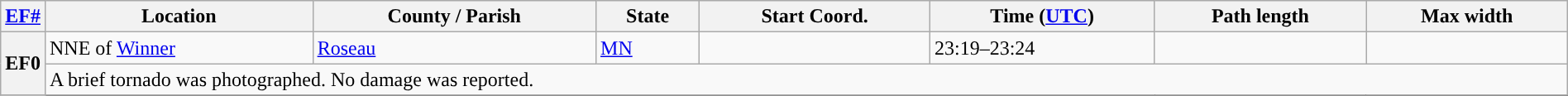<table class="wikitable sortable" style="width:100%;">
<tr>
<th scope="col" width="2%" align="center"><a href='#'>EF#</a></th>
<th scope="col" align="center" class="unsortable">Location</th>
<th scope="col" align="center" class="unsortable">County / Parish</th>
<th scope="col" align="center">State</th>
<th scope="col" align="center">Start Coord.</th>
<th scope="col" align="center">Time (<a href='#'>UTC</a>)</th>
<th scope="col" align="center">Path length</th>
<th scope="col" align="center">Max width</th>
</tr>
<tr>
<th scope="row" rowspan="2" style="background-color:#">EF0</th>
<td>NNE of <a href='#'>Winner</a></td>
<td><a href='#'>Roseau</a></td>
<td><a href='#'>MN</a></td>
<td></td>
<td>23:19–23:24</td>
<td></td>
<td></td>
</tr>
<tr class="expand-child">
<td colspan="8" style=" border-bottom: 1px solid black;">A brief tornado was photographed. No damage was reported.</td>
</tr>
<tr>
</tr>
</table>
